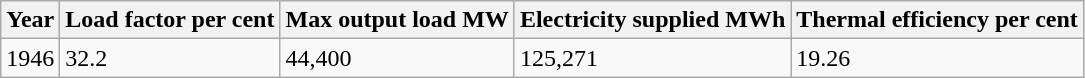<table class="wikitable">
<tr>
<th>Year</th>
<th>Load factor per cent</th>
<th>Max output load   MW</th>
<th>Electricity supplied MWh</th>
<th>Thermal efficiency per cent</th>
</tr>
<tr>
<td>1946</td>
<td>32.2</td>
<td>44,400</td>
<td>125,271</td>
<td>19.26</td>
</tr>
</table>
